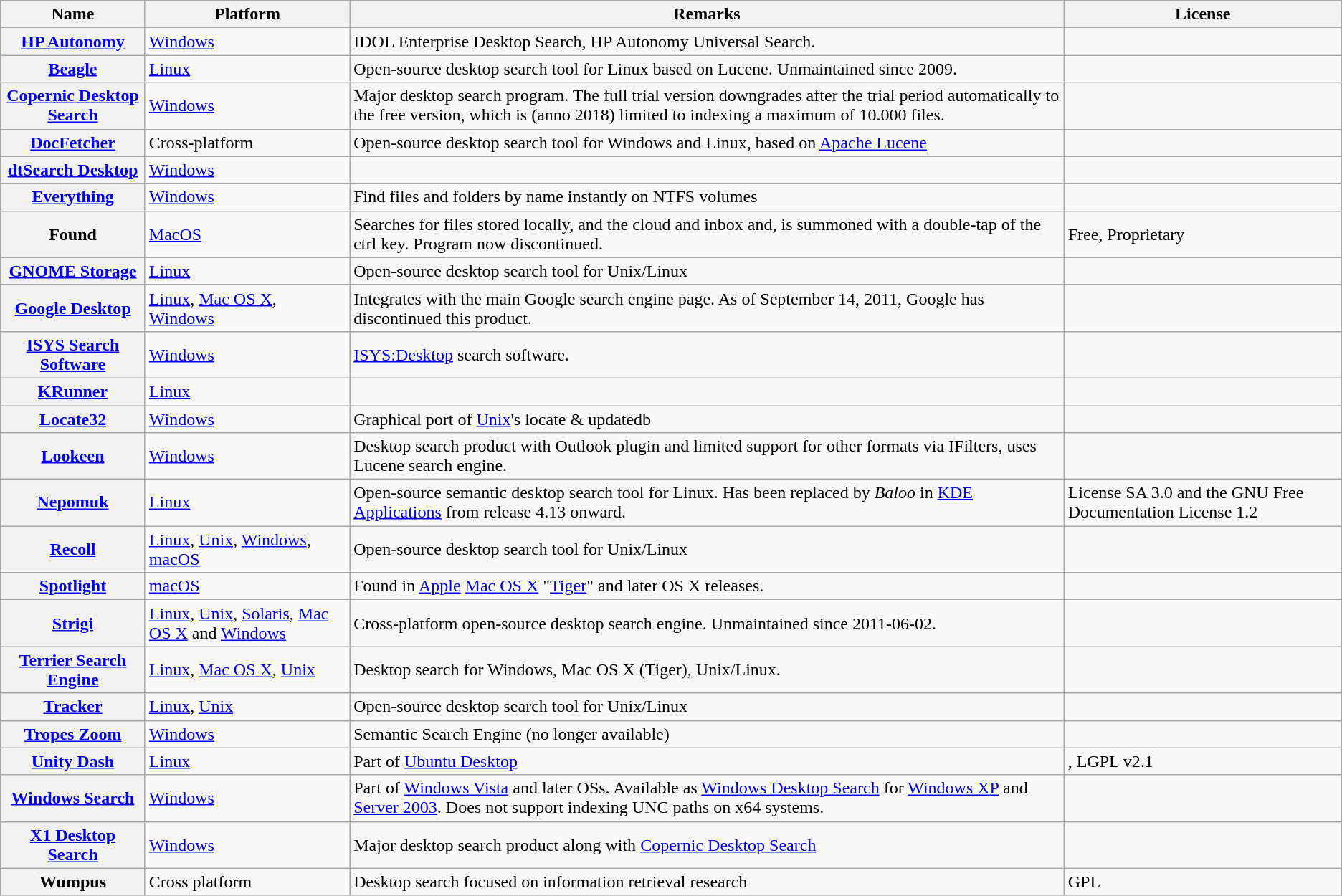<table class="wikitable sortable" style="text-align=left;">
<tr>
<th>Name</th>
<th>Platform</th>
<th>Remarks</th>
<th>License</th>
</tr>
<tr>
<th><a href='#'>HP Autonomy</a></th>
<td><a href='#'>Windows</a></td>
<td>IDOL Enterprise Desktop Search, HP Autonomy Universal Search.</td>
<td></td>
</tr>
<tr>
<th><a href='#'>Beagle</a></th>
<td><a href='#'>Linux</a></td>
<td>Open-source desktop search tool for Linux based on Lucene. Unmaintained since 2009.</td>
<td></td>
</tr>
<tr>
<th><a href='#'>Copernic Desktop Search</a></th>
<td><a href='#'>Windows</a></td>
<td>Major desktop search program. The full trial version downgrades after the trial period automatically to the free version, which is (anno 2018) limited to indexing a maximum of 10.000 files.<br></td>
<td></td>
</tr>
<tr>
<th><a href='#'>DocFetcher</a></th>
<td>Cross-platform</td>
<td>Open-source desktop search tool for Windows and Linux, based on <a href='#'>Apache Lucene</a></td>
<td></td>
</tr>
<tr>
<th><a href='#'>dtSearch Desktop</a></th>
<td><a href='#'>Windows</a></td>
<td></td>
<td></td>
</tr>
<tr>
<th><a href='#'>Everything</a></th>
<td><a href='#'>Windows</a></td>
<td>Find files and folders by name instantly on NTFS volumes</td>
<td></td>
</tr>
<tr>
<th>Found</th>
<td><a href='#'>MacOS</a></td>
<td>Searches for files stored locally, and the cloud and inbox and, is summoned with a double-tap of the ctrl key. Program now discontinued.</td>
<td>Free, Proprietary</td>
</tr>
<tr>
<th><a href='#'>GNOME Storage</a></th>
<td><a href='#'>Linux</a></td>
<td>Open-source desktop search tool for Unix/Linux</td>
<td></td>
</tr>
<tr>
<th><a href='#'>Google Desktop</a></th>
<td><a href='#'>Linux</a>, <a href='#'>Mac OS X</a>, <a href='#'>Windows</a></td>
<td>Integrates with the main Google search engine page. As of September 14, 2011, Google has discontinued this product.</td>
<td></td>
</tr>
<tr>
<th><a href='#'>ISYS Search Software</a></th>
<td><a href='#'>Windows</a></td>
<td><a href='#'>ISYS:Desktop</a> search software.</td>
<td></td>
</tr>
<tr>
<th><a href='#'>KRunner</a></th>
<td><a href='#'>Linux</a></td>
<td></td>
<td></td>
</tr>
<tr>
<th><a href='#'>Locate32</a></th>
<td><a href='#'>Windows</a></td>
<td>Graphical port of <a href='#'>Unix</a>'s locate & updatedb</td>
<td></td>
</tr>
<tr>
<th><a href='#'>Lookeen</a></th>
<td><a href='#'>Windows</a></td>
<td>Desktop search product with Outlook plugin and limited support for other formats via IFilters, uses Lucene search engine.</td>
<td></td>
</tr>
<tr>
<th><a href='#'>Nepomuk</a></th>
<td><a href='#'>Linux</a></td>
<td>Open-source semantic desktop search tool for Linux. Has been replaced by <em>Baloo</em> in <a href='#'>KDE Applications</a> from release 4.13 onward.</td>
<td>License SA 3.0 and the GNU Free Documentation License 1.2</td>
</tr>
<tr>
<th><a href='#'>Recoll</a></th>
<td><a href='#'>Linux</a>, <a href='#'>Unix</a>, <a href='#'>Windows</a>, <a href='#'>macOS</a></td>
<td>Open-source desktop search tool for Unix/Linux</td>
<td></td>
</tr>
<tr>
<th><a href='#'>Spotlight</a></th>
<td><a href='#'>macOS</a></td>
<td>Found in <a href='#'>Apple</a> <a href='#'>Mac OS X</a> "<a href='#'>Tiger</a>" and later OS X releases.</td>
<td></td>
</tr>
<tr>
<th><a href='#'>Strigi</a></th>
<td><a href='#'>Linux</a>, <a href='#'>Unix</a>, <a href='#'>Solaris</a>, <a href='#'>Mac OS X</a> and <a href='#'>Windows</a></td>
<td>Cross-platform open-source desktop search engine. Unmaintained since 2011-06-02.</td>
<td></td>
</tr>
<tr>
<th><a href='#'>Terrier Search Engine</a></th>
<td><a href='#'>Linux</a>, <a href='#'>Mac OS X</a>, <a href='#'>Unix</a></td>
<td>Desktop search for Windows, Mac OS X (Tiger), Unix/Linux.</td>
<td></td>
</tr>
<tr>
<th><a href='#'>Tracker</a></th>
<td><a href='#'>Linux</a>, <a href='#'>Unix</a></td>
<td>Open-source desktop search tool for Unix/Linux</td>
<td></td>
</tr>
<tr>
<th><a href='#'>Tropes Zoom</a></th>
<td><a href='#'>Windows</a></td>
<td>Semantic Search Engine (no longer available)</td>
<td></td>
</tr>
<tr>
<th><a href='#'>Unity Dash</a></th>
<td><a href='#'>Linux</a></td>
<td>Part of <a href='#'>Ubuntu Desktop</a></td>
<td>, LGPL v2.1</td>
</tr>
<tr>
<th><a href='#'>Windows Search</a></th>
<td><a href='#'>Windows</a></td>
<td>Part of <a href='#'>Windows Vista</a> and later OSs. Available as <a href='#'>Windows Desktop Search</a> for <a href='#'>Windows XP</a> and <a href='#'>Server 2003</a>. Does not support indexing UNC paths on x64 systems.</td>
<td></td>
</tr>
<tr>
<th><a href='#'>X1 Desktop Search</a></th>
<td><a href='#'>Windows</a></td>
<td>Major desktop search product along with <a href='#'>Copernic Desktop Search</a></td>
<td></td>
</tr>
<tr>
<th>Wumpus</th>
<td>Cross platform</td>
<td>Desktop search focused on information retrieval research</td>
<td>GPL</td>
</tr>
</table>
